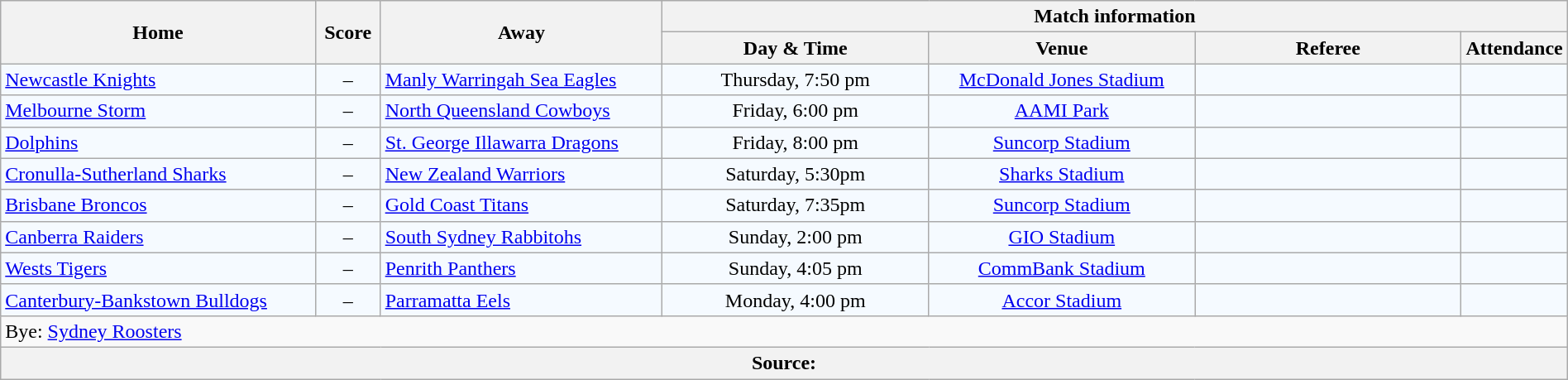<table class="wikitable" style="border-collapse:collapse; text-align:center; width:100%;">
<tr style="text-align:center; background:#f5faff;"  style="background:#c1d8ff;">
<th rowspan="2">Home</th>
<th rowspan="2">Score</th>
<th rowspan="2">Away</th>
<th colspan="4">Match information</th>
</tr>
<tr>
<th width="17%">Day & Time</th>
<th width="17%">Venue</th>
<th width="17%">Referee</th>
<th width="5%">Attendance</th>
</tr>
<tr style="text-align:center; background:#f5faff;">
<td align="left"> <a href='#'>Newcastle Knights</a></td>
<td>–</td>
<td align="left"> <a href='#'>Manly Warringah Sea Eagles</a></td>
<td>Thursday, 7:50 pm</td>
<td><a href='#'>McDonald Jones Stadium</a></td>
<td></td>
<td></td>
</tr>
<tr style="text-align:center; background:#f5faff;">
<td align="left"> <a href='#'>Melbourne Storm</a></td>
<td>–</td>
<td align="left"> <a href='#'>North Queensland Cowboys</a></td>
<td>Friday, 6:00 pm</td>
<td><a href='#'>AAMI Park</a></td>
<td></td>
<td></td>
</tr>
<tr style="text-align:center; background:#f5faff;">
<td align="left"> <a href='#'>Dolphins</a></td>
<td>–</td>
<td align="left"> <a href='#'>St. George Illawarra Dragons</a></td>
<td>Friday, 8:00 pm</td>
<td><a href='#'>Suncorp Stadium</a></td>
<td></td>
<td></td>
</tr>
<tr style="text-align:center; background:#f5faff;">
<td align="left"> <a href='#'>Cronulla-Sutherland Sharks</a></td>
<td>–</td>
<td align="left"> <a href='#'>New Zealand Warriors</a></td>
<td>Saturday, 5:30pm</td>
<td><a href='#'>Sharks Stadium</a></td>
<td></td>
<td></td>
</tr>
<tr style="text-align:center; background:#f5faff;">
<td align="left"> <a href='#'>Brisbane Broncos</a></td>
<td>–</td>
<td align="left"> <a href='#'>Gold Coast Titans</a></td>
<td>Saturday, 7:35pm</td>
<td><a href='#'>Suncorp Stadium</a></td>
<td></td>
<td></td>
</tr>
<tr style="text-align:center; background:#f5faff;">
<td align="left"> <a href='#'>Canberra Raiders</a></td>
<td>–</td>
<td align="left"> <a href='#'>South Sydney Rabbitohs</a></td>
<td>Sunday, 2:00 pm</td>
<td><a href='#'>GIO Stadium</a></td>
<td></td>
<td></td>
</tr>
<tr style="text-align:center; background:#f5faff;">
<td align="left"> <a href='#'>Wests Tigers</a></td>
<td>–</td>
<td align="left"> <a href='#'>Penrith Panthers</a></td>
<td>Sunday, 4:05 pm</td>
<td><a href='#'>CommBank Stadium</a></td>
<td></td>
<td></td>
</tr>
<tr style="text-align:center; background:#f5faff;">
<td align="left"> <a href='#'>Canterbury-Bankstown Bulldogs</a></td>
<td>–</td>
<td align="left"> <a href='#'>Parramatta Eels</a></td>
<td>Monday, 4:00 pm</td>
<td><a href='#'>Accor Stadium</a></td>
<td></td>
<td></td>
</tr>
<tr>
<td colspan="7" align="left">Bye:  <a href='#'>Sydney Roosters</a></td>
</tr>
<tr>
<th colspan="7" align="left">Source:</th>
</tr>
</table>
